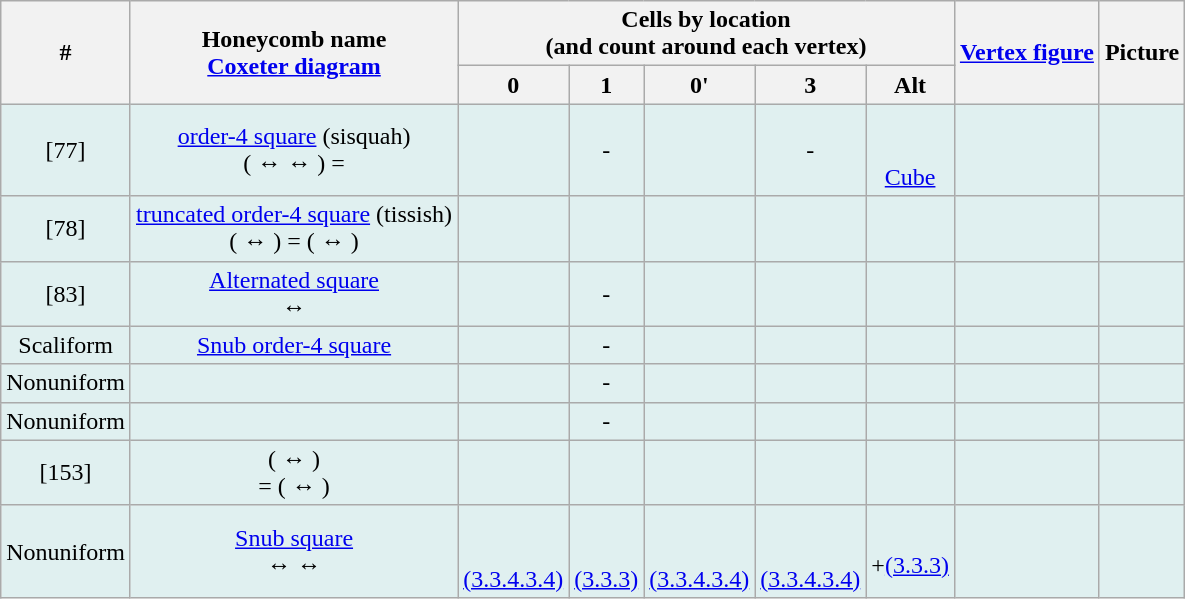<table class="wikitable">
<tr>
<th rowspan=2>#</th>
<th rowspan=2>Honeycomb name<br><a href='#'>Coxeter diagram</a></th>
<th colspan=5>Cells by location<br>(and count around each vertex)</th>
<th rowspan=2><a href='#'>Vertex figure</a></th>
<th rowspan=2>Picture</th>
</tr>
<tr>
<th>0<br></th>
<th>1<br></th>
<th>0'<br></th>
<th>3<br></th>
<th>Alt</th>
</tr>
<tr align=center  BGCOLOR="#e0f0f0">
<td>[77]</td>
<td><a href='#'>order-4 square</a> (sisquah)<br>(  ↔  ↔ ) = </td>
<td></td>
<td>-</td>
<td></td>
<td>-</td>
<td><br><br><a href='#'>Cube</a></td>
<td> </td>
<td></td>
</tr>
<tr align=center  BGCOLOR="#e0f0f0">
<td>[78]</td>
<td><a href='#'>truncated order-4 square</a> (tissish)<br>(  ↔ ) = ( ↔  )</td>
<td></td>
<td></td>
<td></td>
<td></td>
<td></td>
<td></td>
<td></td>
</tr>
<tr align=center  BGCOLOR="#e0f0f0">
<td>[83]</td>
<td><a href='#'>Alternated square</a><br> ↔ </td>
<td></td>
<td>-</td>
<td></td>
<td></td>
<td><br></td>
<td><br></td>
<td><br></td>
</tr>
<tr align=center  BGCOLOR="#e0f0f0">
<td>Scaliform</td>
<td><a href='#'>Snub order-4 square</a><br></td>
<td></td>
<td>-</td>
<td></td>
<td></td>
<td></td>
<td></td>
<td></td>
</tr>
<tr align=center  BGCOLOR="#e0f0f0">
<td>Nonuniform</td>
<td></td>
<td></td>
<td>-</td>
<td></td>
<td></td>
<td></td>
<td></td>
<td></td>
</tr>
<tr align=center  BGCOLOR="#e0f0f0">
<td>Nonuniform</td>
<td></td>
<td></td>
<td>-</td>
<td></td>
<td></td>
<td></td>
<td></td>
<td></td>
</tr>
<tr align=center  BGCOLOR="#e0f0f0">
<td>[153]</td>
<td>(  ↔  )<br>= (  ↔  )</td>
<td></td>
<td></td>
<td></td>
<td></td>
<td></td>
<td></td>
<td></td>
</tr>
<tr align=center  BGCOLOR="#e0f0f0">
<td>Nonuniform</td>
<td><a href='#'>Snub square</a><br> ↔  ↔ </td>
<td><br><br><a href='#'>(3.3.4.3.4)</a></td>
<td><br><br><a href='#'>(3.3.3)</a></td>
<td><br><br><a href='#'>(3.3.4.3.4)</a></td>
<td><br><br><a href='#'>(3.3.4.3.4)</a></td>
<td><br>+<a href='#'>(3.3.3)</a></td>
<td></td>
<td></td>
</tr>
</table>
